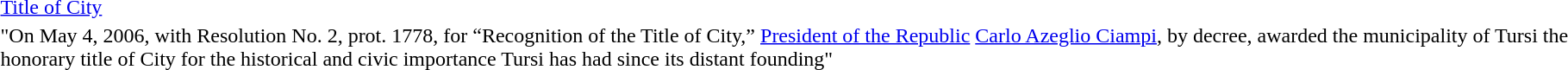<table>
<tr>
<td rowspan="2"></td>
<td><a href='#'>Title of City</a></td>
</tr>
<tr>
<td>"On May 4, 2006, with Resolution No. 2, prot. 1778, for “Recognition of the Title of City,” <a href='#'>President of the Republic</a> <a href='#'>Carlo Azeglio Ciampi</a>, by decree, awarded the municipality of Tursi the honorary title of City for the historical and civic importance Tursi has had since its distant founding"</td>
</tr>
</table>
